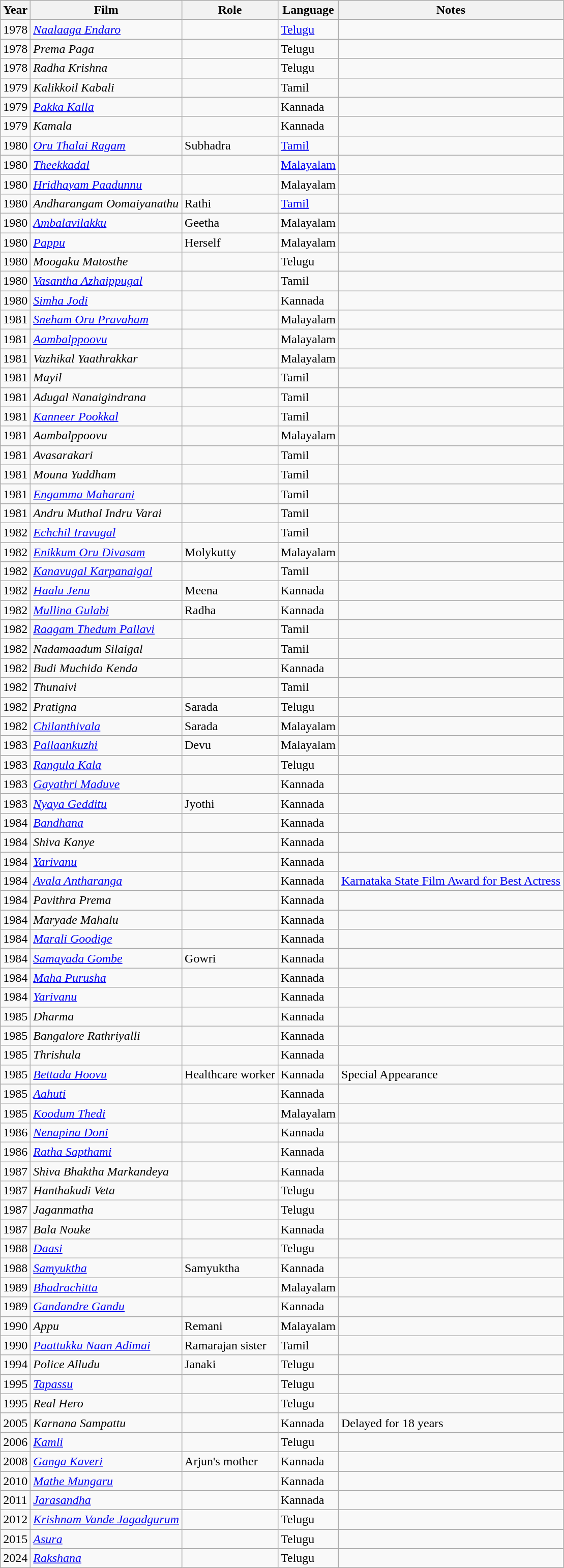<table class="wikitable sortable">
<tr>
<th>Year</th>
<th>Film</th>
<th>Role</th>
<th>Language</th>
<th class="unsortable">Notes</th>
</tr>
<tr>
<td>1978</td>
<td><em><a href='#'>Naalaaga Endaro</a></em></td>
<td></td>
<td><a href='#'>Telugu</a></td>
<td></td>
</tr>
<tr>
<td>1978</td>
<td><em>Prema Paga</em></td>
<td></td>
<td>Telugu</td>
<td></td>
</tr>
<tr>
<td>1978</td>
<td><em>Radha Krishna</em></td>
<td></td>
<td>Telugu</td>
<td></td>
</tr>
<tr>
<td>1979</td>
<td><em>Kalikkoil Kabali</em></td>
<td></td>
<td>Tamil</td>
<td></td>
</tr>
<tr>
<td>1979</td>
<td><em><a href='#'>Pakka Kalla</a></em></td>
<td></td>
<td>Kannada</td>
<td></td>
</tr>
<tr>
<td>1979</td>
<td><em>Kamala</em></td>
<td></td>
<td>Kannada</td>
<td></td>
</tr>
<tr>
<td>1980</td>
<td><em><a href='#'>Oru Thalai Ragam</a></em></td>
<td>Subhadra</td>
<td><a href='#'>Tamil</a></td>
<td></td>
</tr>
<tr>
<td>1980</td>
<td><em><a href='#'>Theekkadal</a></em></td>
<td></td>
<td><a href='#'>Malayalam</a></td>
<td></td>
</tr>
<tr>
<td>1980</td>
<td><em><a href='#'>Hridhayam Paadunnu</a></em></td>
<td></td>
<td>Malayalam</td>
<td></td>
</tr>
<tr>
<td>1980</td>
<td><em>Andharangam Oomaiyanathu</em></td>
<td>Rathi</td>
<td><a href='#'>Tamil</a></td>
<td></td>
</tr>
<tr>
<td>1980</td>
<td><em><a href='#'>Ambalavilakku</a></em></td>
<td>Geetha</td>
<td>Malayalam</td>
<td></td>
</tr>
<tr>
<td>1980</td>
<td><em><a href='#'>Pappu</a></em></td>
<td>Herself</td>
<td>Malayalam</td>
<td></td>
</tr>
<tr>
<td>1980</td>
<td><em>Moogaku Matosthe</em></td>
<td></td>
<td>Telugu</td>
<td></td>
</tr>
<tr>
<td>1980</td>
<td><em><a href='#'>Vasantha Azhaippugal</a></em></td>
<td></td>
<td>Tamil</td>
<td></td>
</tr>
<tr>
<td>1980</td>
<td><em><a href='#'>Simha Jodi</a></em></td>
<td></td>
<td>Kannada</td>
<td></td>
</tr>
<tr>
<td>1981</td>
<td><em><a href='#'>Sneham Oru Pravaham</a></em></td>
<td></td>
<td>Malayalam</td>
<td></td>
</tr>
<tr>
<td>1981</td>
<td><em><a href='#'>Aambalppoovu</a></em></td>
<td></td>
<td>Malayalam</td>
<td></td>
</tr>
<tr>
<td>1981</td>
<td><em>Vazhikal Yaathrakkar</em></td>
<td></td>
<td>Malayalam</td>
<td></td>
</tr>
<tr>
<td>1981</td>
<td><em>Mayil</em></td>
<td></td>
<td>Tamil</td>
<td></td>
</tr>
<tr>
<td>1981</td>
<td><em>Adugal Nanaigindrana</em></td>
<td></td>
<td>Tamil</td>
<td></td>
</tr>
<tr>
<td>1981</td>
<td><em><a href='#'>Kanneer Pookkal</a></em></td>
<td></td>
<td>Tamil</td>
<td></td>
</tr>
<tr>
<td>1981</td>
<td><em>Aambalppoovu</em></td>
<td></td>
<td>Malayalam</td>
<td></td>
</tr>
<tr>
<td>1981</td>
<td><em>Avasarakari</em></td>
<td></td>
<td>Tamil</td>
<td></td>
</tr>
<tr>
<td>1981</td>
<td><em>Mouna Yuddham</em></td>
<td></td>
<td>Tamil</td>
<td></td>
</tr>
<tr>
<td>1981</td>
<td><em><a href='#'>Engamma Maharani</a></em></td>
<td></td>
<td>Tamil</td>
<td></td>
</tr>
<tr>
<td>1981</td>
<td><em>Andru Muthal Indru Varai</em></td>
<td></td>
<td>Tamil</td>
<td></td>
</tr>
<tr>
<td>1982</td>
<td><em><a href='#'>Echchil Iravugal</a></em></td>
<td></td>
<td>Tamil</td>
<td></td>
</tr>
<tr>
<td>1982</td>
<td><em><a href='#'>Enikkum Oru Divasam</a></em></td>
<td>Molykutty</td>
<td>Malayalam</td>
<td></td>
</tr>
<tr>
<td>1982</td>
<td><em><a href='#'>Kanavugal Karpanaigal</a></em></td>
<td></td>
<td>Tamil</td>
<td></td>
</tr>
<tr>
<td>1982</td>
<td><em><a href='#'>Haalu Jenu</a></em></td>
<td>Meena</td>
<td>Kannada</td>
<td></td>
</tr>
<tr>
<td>1982</td>
<td><em><a href='#'>Mullina Gulabi</a></em></td>
<td>Radha</td>
<td>Kannada</td>
<td></td>
</tr>
<tr>
<td>1982</td>
<td><em><a href='#'>Raagam Thedum Pallavi</a></em></td>
<td></td>
<td>Tamil</td>
<td></td>
</tr>
<tr>
<td>1982</td>
<td><em>Nadamaadum Silaigal</em></td>
<td></td>
<td>Tamil</td>
<td></td>
</tr>
<tr>
<td>1982</td>
<td><em>Budi Muchida Kenda</em></td>
<td></td>
<td>Kannada</td>
<td></td>
</tr>
<tr>
<td>1982</td>
<td><em>Thunaivi</em></td>
<td></td>
<td>Tamil</td>
<td></td>
</tr>
<tr>
<td>1982</td>
<td><em>Pratigna</em></td>
<td>Sarada</td>
<td>Telugu</td>
<td></td>
</tr>
<tr>
<td>1982</td>
<td><em> <a href='#'>Chilanthivala</a></em></td>
<td>Sarada</td>
<td>Malayalam</td>
<td></td>
</tr>
<tr>
<td>1983</td>
<td><em><a href='#'>Pallaankuzhi</a></em></td>
<td>Devu</td>
<td>Malayalam</td>
<td></td>
</tr>
<tr>
<td>1983</td>
<td><em><a href='#'>Rangula Kala</a></em></td>
<td></td>
<td>Telugu</td>
<td></td>
</tr>
<tr>
<td>1983</td>
<td><em><a href='#'>Gayathri Maduve</a></em></td>
<td></td>
<td>Kannada</td>
<td></td>
</tr>
<tr>
<td>1983</td>
<td><em><a href='#'>Nyaya Gedditu</a></em></td>
<td>Jyothi</td>
<td>Kannada</td>
<td></td>
</tr>
<tr>
<td>1984</td>
<td><em><a href='#'>Bandhana</a></em></td>
<td></td>
<td>Kannada</td>
<td></td>
</tr>
<tr>
<td>1984</td>
<td><em>Shiva Kanye</em></td>
<td></td>
<td>Kannada</td>
<td></td>
</tr>
<tr>
<td>1984</td>
<td><em><a href='#'>Yarivanu</a></em></td>
<td></td>
<td>Kannada</td>
<td></td>
</tr>
<tr>
<td>1984</td>
<td><em><a href='#'>Avala Antharanga</a></em></td>
<td></td>
<td>Kannada</td>
<td><a href='#'>Karnataka State Film Award for Best Actress</a></td>
</tr>
<tr>
<td>1984</td>
<td><em>Pavithra Prema</em></td>
<td></td>
<td>Kannada</td>
<td></td>
</tr>
<tr>
<td>1984</td>
<td><em>Maryade Mahalu</em></td>
<td></td>
<td>Kannada</td>
<td></td>
</tr>
<tr>
<td>1984</td>
<td><em><a href='#'>Marali Goodige</a></em></td>
<td></td>
<td>Kannada</td>
<td></td>
</tr>
<tr>
<td>1984</td>
<td><em><a href='#'>Samayada Gombe</a></em></td>
<td>Gowri</td>
<td>Kannada</td>
<td></td>
</tr>
<tr>
<td>1984</td>
<td><em><a href='#'>Maha Purusha</a></em></td>
<td></td>
<td>Kannada</td>
<td></td>
</tr>
<tr>
<td>1984</td>
<td><em><a href='#'>Yarivanu</a></em></td>
<td></td>
<td>Kannada</td>
<td></td>
</tr>
<tr>
<td>1985</td>
<td><em>Dharma</em></td>
<td></td>
<td>Kannada</td>
<td></td>
</tr>
<tr>
<td>1985</td>
<td><em>Bangalore Rathriyalli</em></td>
<td></td>
<td>Kannada</td>
<td></td>
</tr>
<tr>
<td>1985</td>
<td><em>Thrishula</em></td>
<td></td>
<td>Kannada</td>
<td></td>
</tr>
<tr>
<td>1985</td>
<td><em><a href='#'>Bettada Hoovu</a></em></td>
<td>Healthcare worker</td>
<td>Kannada</td>
<td>Special Appearance</td>
</tr>
<tr>
<td>1985</td>
<td><em><a href='#'>Aahuti</a></em></td>
<td></td>
<td>Kannada</td>
<td></td>
</tr>
<tr>
<td>1985</td>
<td><em><a href='#'>Koodum Thedi</a></em></td>
<td></td>
<td>Malayalam</td>
<td></td>
</tr>
<tr>
<td>1986</td>
<td><em><a href='#'>Nenapina Doni</a></em></td>
<td></td>
<td>Kannada</td>
<td></td>
</tr>
<tr>
<td>1986</td>
<td><em><a href='#'>Ratha Sapthami</a></em></td>
<td></td>
<td>Kannada</td>
<td></td>
</tr>
<tr>
<td>1987</td>
<td><em>Shiva Bhaktha Markandeya</em></td>
<td></td>
<td>Kannada</td>
<td></td>
</tr>
<tr>
<td>1987</td>
<td><em>Hanthakudi Veta</em></td>
<td></td>
<td>Telugu</td>
<td></td>
</tr>
<tr>
<td>1987</td>
<td><em>Jaganmatha</em></td>
<td></td>
<td>Telugu</td>
<td></td>
</tr>
<tr>
<td>1987</td>
<td><em>Bala Nouke</em></td>
<td></td>
<td>Kannada</td>
<td></td>
</tr>
<tr>
<td>1988</td>
<td><em><a href='#'>Daasi</a></em></td>
<td></td>
<td>Telugu</td>
<td></td>
</tr>
<tr>
<td>1988</td>
<td><em><a href='#'>Samyuktha</a></em></td>
<td>Samyuktha</td>
<td>Kannada</td>
<td></td>
</tr>
<tr>
<td>1989</td>
<td><em><a href='#'>Bhadrachitta</a></em></td>
<td></td>
<td>Malayalam</td>
<td></td>
</tr>
<tr>
<td>1989</td>
<td><em><a href='#'>Gandandre Gandu</a></em></td>
<td></td>
<td>Kannada</td>
<td></td>
</tr>
<tr>
<td>1990</td>
<td><em>Appu </em></td>
<td>Remani</td>
<td>Malayalam</td>
<td></td>
</tr>
<tr>
<td>1990</td>
<td><em><a href='#'>Paattukku Naan Adimai</a></em></td>
<td>Ramarajan sister</td>
<td>Tamil</td>
<td></td>
</tr>
<tr>
<td>1994</td>
<td><em>Police Alludu</em></td>
<td>Janaki</td>
<td>Telugu</td>
<td></td>
</tr>
<tr>
<td>1995</td>
<td><em><a href='#'>Tapassu</a></em></td>
<td></td>
<td>Telugu</td>
<td></td>
</tr>
<tr>
<td>1995</td>
<td><em>Real Hero</em></td>
<td></td>
<td>Telugu</td>
<td></td>
</tr>
<tr>
<td>2005</td>
<td><em>Karnana Sampattu</em></td>
<td></td>
<td>Kannada</td>
<td>Delayed for 18 years</td>
</tr>
<tr>
<td>2006</td>
<td><em><a href='#'>Kamli</a></em></td>
<td></td>
<td>Telugu</td>
<td></td>
</tr>
<tr>
<td>2008</td>
<td><em><a href='#'>Ganga Kaveri</a></em></td>
<td>Arjun's mother</td>
<td>Kannada</td>
<td></td>
</tr>
<tr>
<td>2010</td>
<td><em><a href='#'>Mathe Mungaru</a></em></td>
<td></td>
<td>Kannada</td>
<td></td>
</tr>
<tr>
<td>2011</td>
<td><em><a href='#'>Jarasandha</a></em></td>
<td></td>
<td>Kannada</td>
<td></td>
</tr>
<tr>
<td>2012</td>
<td><em><a href='#'>Krishnam Vande Jagadgurum</a></em></td>
<td></td>
<td>Telugu</td>
<td></td>
</tr>
<tr>
<td>2015</td>
<td><em><a href='#'>Asura</a></em></td>
<td></td>
<td>Telugu</td>
<td></td>
</tr>
<tr>
<td>2024</td>
<td><em><a href='#'>Rakshana</a></em></td>
<td></td>
<td>Telugu</td>
<td></td>
</tr>
</table>
